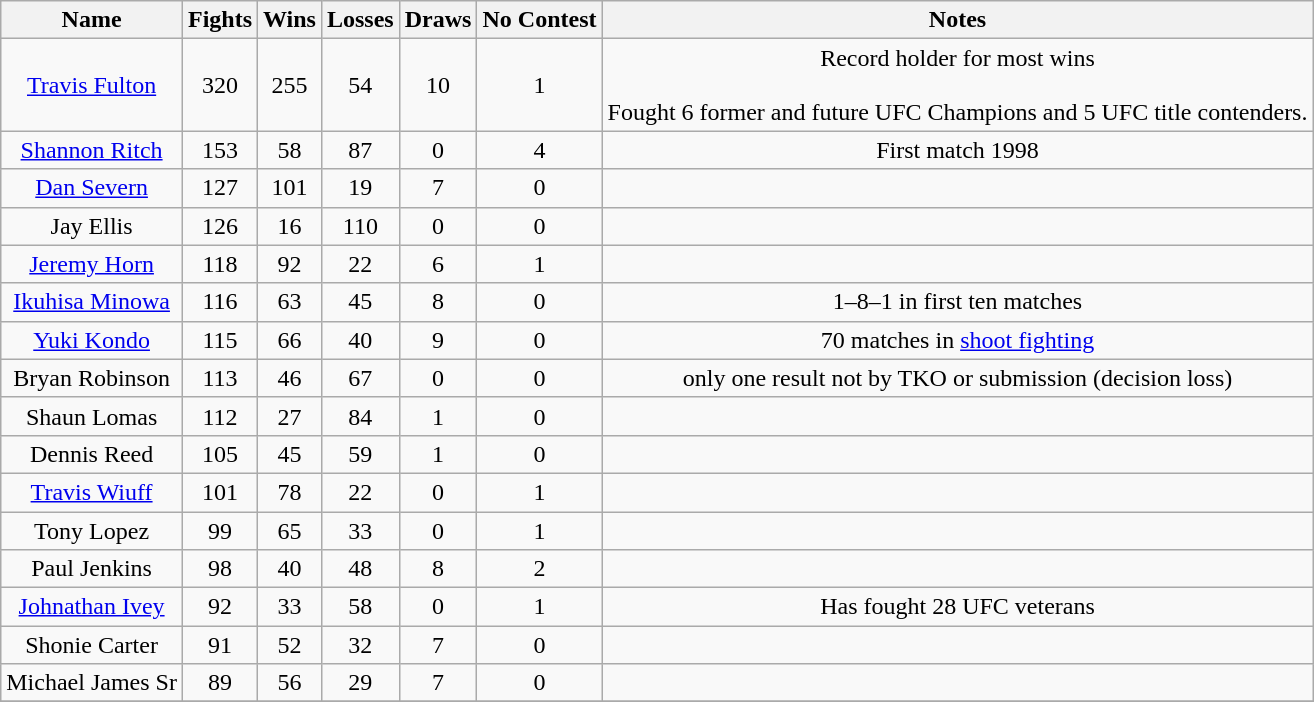<table class="wikitable sortable" style="text-align:center">
<tr>
<th data-sort-type="number">Name</th>
<th>Fights</th>
<th>Wins</th>
<th>Losses</th>
<th>Draws</th>
<th>No Contest</th>
<th>Notes</th>
</tr>
<tr>
<td><a href='#'>Travis Fulton</a></td>
<td>320</td>
<td>255</td>
<td>54</td>
<td>10</td>
<td>1</td>
<td>Record holder for most wins<br><br>Fought 6 former and future UFC Champions and 5 UFC title contenders.</td>
</tr>
<tr>
<td><a href='#'>Shannon Ritch</a></td>
<td>153</td>
<td>58</td>
<td>87</td>
<td>0</td>
<td>4</td>
<td>First match 1998</td>
</tr>
<tr>
<td><a href='#'>Dan Severn</a></td>
<td>127</td>
<td>101</td>
<td>19</td>
<td>7</td>
<td>0</td>
<td></td>
</tr>
<tr>
<td>Jay Ellis</td>
<td>126</td>
<td>16</td>
<td>110</td>
<td>0</td>
<td>0</td>
<td></td>
</tr>
<tr>
<td><a href='#'>Jeremy Horn</a></td>
<td>118</td>
<td>92</td>
<td>22</td>
<td>6</td>
<td>1</td>
<td></td>
</tr>
<tr>
<td><a href='#'>Ikuhisa Minowa</a></td>
<td>116</td>
<td>63</td>
<td>45</td>
<td>8</td>
<td>0</td>
<td>1–8–1 in first ten matches</td>
</tr>
<tr>
<td><a href='#'>Yuki Kondo</a></td>
<td>115</td>
<td>66</td>
<td>40</td>
<td>9</td>
<td>0</td>
<td>70 matches in <a href='#'>shoot fighting</a></td>
</tr>
<tr>
<td>Bryan Robinson</td>
<td>113</td>
<td>46</td>
<td>67</td>
<td>0</td>
<td>0</td>
<td>only one result not by TKO or submission (decision loss)</td>
</tr>
<tr>
<td>Shaun Lomas</td>
<td>112</td>
<td>27</td>
<td>84</td>
<td>1</td>
<td>0</td>
<td></td>
</tr>
<tr>
<td>Dennis Reed</td>
<td>105</td>
<td>45</td>
<td>59</td>
<td>1</td>
<td>0</td>
<td></td>
</tr>
<tr>
<td><a href='#'>Travis Wiuff</a></td>
<td>101</td>
<td>78</td>
<td>22</td>
<td>0</td>
<td>1</td>
<td></td>
</tr>
<tr>
<td>Tony Lopez</td>
<td>99</td>
<td>65</td>
<td>33</td>
<td>0</td>
<td>1</td>
<td></td>
</tr>
<tr>
<td>Paul Jenkins</td>
<td>98</td>
<td>40</td>
<td>48</td>
<td>8</td>
<td>2</td>
<td></td>
</tr>
<tr>
<td><a href='#'>Johnathan Ivey</a></td>
<td>92</td>
<td>33</td>
<td>58</td>
<td>0</td>
<td>1</td>
<td>Has fought 28 UFC veterans</td>
</tr>
<tr>
<td>Shonie Carter</td>
<td>91</td>
<td>52</td>
<td>32</td>
<td>7</td>
<td>0</td>
<td></td>
</tr>
<tr>
<td>Michael James Sr </td>
<td>89</td>
<td>56</td>
<td>29</td>
<td>7</td>
<td>0</td>
<td></td>
</tr>
<tr>
</tr>
</table>
